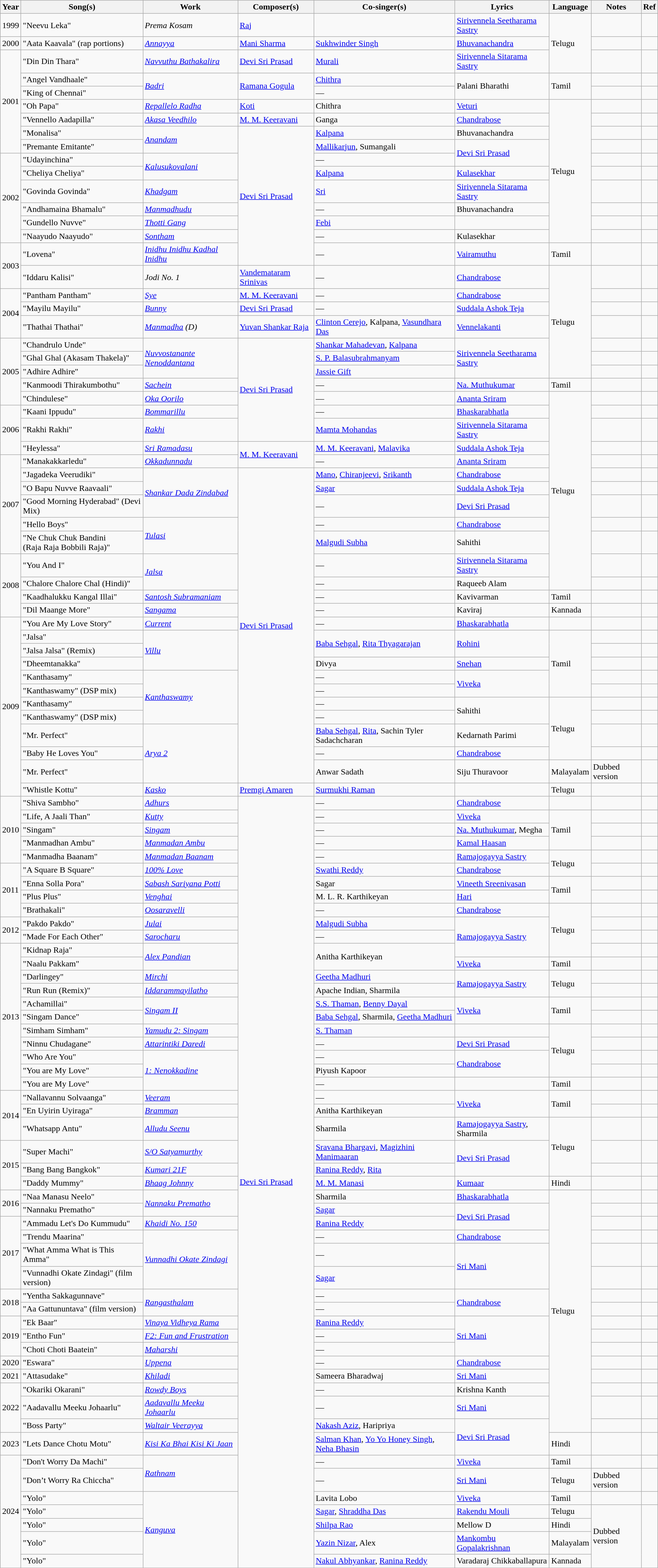<table class="wikitable sortable">
<tr>
<th>Year</th>
<th>Song(s)</th>
<th>Work</th>
<th>Composer(s)</th>
<th>Co-singer(s)</th>
<th>Lyrics</th>
<th>Language</th>
<th>Notes</th>
<th>Ref</th>
</tr>
<tr>
<td>1999</td>
<td>"Neevu Leka"</td>
<td><em>Prema Kosam</em></td>
<td><a href='#'>Raj</a></td>
<td></td>
<td><a href='#'>Sirivennela Seetharama Sastry</a></td>
<td rowspan="3">Telugu</td>
<td></td>
<td></td>
</tr>
<tr>
<td rowspan="1">2000</td>
<td>"Aata Kaavala" (rap portions)</td>
<td><em><a href='#'>Annayya</a></em></td>
<td><a href='#'>Mani Sharma</a></td>
<td><a href='#'>Sukhwinder Singh</a></td>
<td><a href='#'>Bhuvanachandra</a></td>
<td></td>
<td></td>
</tr>
<tr>
<td rowspan="7">2001</td>
<td>"Din Din Thara"</td>
<td><em><a href='#'>Navvuthu Bathakalira</a></em></td>
<td><a href='#'>Devi Sri Prasad</a></td>
<td><a href='#'>Murali</a></td>
<td><a href='#'>Sirivennela Sitarama Sastry</a></td>
<td></td>
<td></td>
</tr>
<tr>
<td>"Angel Vandhaale"</td>
<td rowspan="2"><em><a href='#'>Badri</a></em></td>
<td rowspan="2"><a href='#'>Ramana Gogula</a></td>
<td><a href='#'>Chithra</a></td>
<td rowspan="2">Palani Bharathi</td>
<td rowspan="2">Tamil</td>
<td></td>
<td></td>
</tr>
<tr>
<td>"King of Chennai"</td>
<td>—</td>
<td></td>
<td></td>
</tr>
<tr>
<td>"Oh Papa"</td>
<td><em><a href='#'>Repallelo Radha</a></em></td>
<td><a href='#'>Koti</a></td>
<td>Chithra</td>
<td><a href='#'>Veturi</a></td>
<td rowspan="10">Telugu</td>
<td></td>
<td></td>
</tr>
<tr>
<td>"Vennello Aadapilla"</td>
<td><em><a href='#'>Akasa Veedhilo</a></em></td>
<td><a href='#'>M. M. Keeravani</a></td>
<td>Ganga</td>
<td><a href='#'>Chandrabose</a></td>
<td></td>
<td></td>
</tr>
<tr>
<td>"Monalisa"</td>
<td rowspan="2"><em><a href='#'>Anandam</a></em></td>
<td rowspan="9"><a href='#'>Devi Sri Prasad</a></td>
<td><a href='#'>Kalpana</a></td>
<td>Bhuvanachandra</td>
<td></td>
<td></td>
</tr>
<tr>
<td>"Premante Emitante"</td>
<td><a href='#'>Mallikarjun</a>, Sumangali</td>
<td rowspan="2"><a href='#'>Devi Sri Prasad</a></td>
<td></td>
<td></td>
</tr>
<tr>
<td rowspan="6">2002</td>
<td>"Udayinchina"</td>
<td rowspan="2"><em><a href='#'>Kalusukovalani</a></em></td>
<td>—</td>
<td></td>
<td></td>
</tr>
<tr>
<td>"Cheliya Cheliya"</td>
<td><a href='#'>Kalpana</a></td>
<td><a href='#'>Kulasekhar</a></td>
<td></td>
<td></td>
</tr>
<tr>
<td>"Govinda Govinda"</td>
<td><em><a href='#'>Khadgam</a></em></td>
<td><a href='#'>Sri</a></td>
<td><a href='#'>Sirivennela Sitarama Sastry</a></td>
<td></td>
<td></td>
</tr>
<tr>
<td>"Andhamaina Bhamalu"</td>
<td><em><a href='#'>Manmadhudu</a></em></td>
<td>—</td>
<td>Bhuvanachandra</td>
<td></td>
<td></td>
</tr>
<tr>
<td>"Gundello Nuvve"</td>
<td><em><a href='#'>Thotti Gang</a></em></td>
<td><a href='#'>Febi</a></td>
<td></td>
<td></td>
<td></td>
</tr>
<tr>
<td>"Naayudo Naayudo"</td>
<td><em><a href='#'>Sontham</a></em></td>
<td>—</td>
<td>Kulasekhar</td>
<td></td>
<td></td>
</tr>
<tr>
<td rowspan="2">2003</td>
<td>"Lovena"</td>
<td><em><a href='#'>Inidhu Inidhu Kadhal Inidhu</a></em></td>
<td>—</td>
<td><a href='#'>Vairamuthu</a></td>
<td>Tamil</td>
<td></td>
<td></td>
</tr>
<tr>
<td>"Iddaru Kalisi"</td>
<td><em>Jodi No. 1</em></td>
<td><a href='#'>Vandemataram Srinivas</a></td>
<td>—</td>
<td><a href='#'>Chandrabose</a></td>
<td rowspan="7">Telugu</td>
<td></td>
<td></td>
</tr>
<tr>
<td rowspan="3">2004</td>
<td>"Pantham Pantham"</td>
<td><em><a href='#'>Sye</a></em></td>
<td><a href='#'>M. M. Keeravani</a></td>
<td>—</td>
<td><a href='#'>Chandrabose</a></td>
<td></td>
<td></td>
</tr>
<tr>
<td>"Mayilu Mayilu"</td>
<td><a href='#'><em>Bunny</em></a></td>
<td><a href='#'>Devi Sri Prasad</a></td>
<td>—</td>
<td><a href='#'>Suddala Ashok Teja</a></td>
<td></td>
<td></td>
</tr>
<tr>
<td>"Thathai Thathai"</td>
<td><a href='#'><em>Manmadha</em></a> <em>(D)</em></td>
<td><a href='#'>Yuvan Shankar Raja</a></td>
<td><a href='#'>Clinton Cerejo</a>, Kalpana, <a href='#'>Vasundhara Das</a></td>
<td><a href='#'>Vennelakanti</a></td>
<td></td>
<td></td>
</tr>
<tr>
<td rowspan="5">2005</td>
<td>"Chandrulo Unde"</td>
<td rowspan="3"><em><a href='#'>Nuvvostanante Nenoddantana</a></em></td>
<td rowspan="7"><a href='#'>Devi Sri Prasad</a></td>
<td><a href='#'>Shankar Mahadevan</a>, <a href='#'>Kalpana</a></td>
<td rowspan="3"><a href='#'>Sirivennela Seetharama Sastry</a></td>
<td></td>
<td></td>
</tr>
<tr>
<td>"Ghal Ghal (Akasam Thakela)"</td>
<td><a href='#'>S. P. Balasubrahmanyam</a></td>
<td></td>
<td></td>
</tr>
<tr>
<td>"Adhire Adhire"</td>
<td><a href='#'>Jassie Gift</a></td>
<td></td>
<td></td>
</tr>
<tr>
<td>"Kanmoodi Thirakumbothu"</td>
<td><em><a href='#'>Sachein</a></em></td>
<td>—</td>
<td><a href='#'>Na. Muthukumar</a></td>
<td>Tamil</td>
<td></td>
<td></td>
</tr>
<tr>
<td>"Chindulese"</td>
<td><em><a href='#'>Oka Oorilo</a></em></td>
<td>—</td>
<td><a href='#'>Ananta Sriram</a></td>
<td rowspan="12">Telugu</td>
<td></td>
<td></td>
</tr>
<tr>
<td rowspan="3">2006</td>
<td>"Kaani Ippudu"</td>
<td><em><a href='#'>Bommarillu</a></em></td>
<td>—</td>
<td><a href='#'>Bhaskarabhatla</a></td>
<td></td>
<td></td>
</tr>
<tr>
<td>"Rakhi Rakhi"</td>
<td><a href='#'><em>Rakhi</em></a></td>
<td><a href='#'>Mamta Mohandas</a></td>
<td><a href='#'>Sirivennela Sitarama Sastry</a></td>
<td></td>
<td></td>
</tr>
<tr>
<td>"Heylessa"</td>
<td><em><a href='#'>Sri Ramadasu</a></em></td>
<td rowspan="2"><a href='#'>M. M. Keeravani</a></td>
<td><a href='#'>M. M. Keeravani</a>, <a href='#'>Malavika</a></td>
<td><a href='#'>Suddala Ashok Teja</a></td>
<td></td>
<td></td>
</tr>
<tr>
<td rowspan="6">2007</td>
<td>"Manakakkarledu"</td>
<td><em><a href='#'>Okkadunnadu</a></em></td>
<td>—</td>
<td><a href='#'>Ananta Sriram</a></td>
<td></td>
<td></td>
</tr>
<tr>
<td>"Jagadeka Veerudiki"</td>
<td rowspan="3"><em><a href='#'>Shankar Dada Zindabad</a></em></td>
<td rowspan="20"><a href='#'>Devi Sri Prasad</a></td>
<td><a href='#'>Mano</a>, <a href='#'>Chiranjeevi</a>, <a href='#'>Srikanth</a></td>
<td><a href='#'>Chandrabose</a></td>
<td></td>
<td></td>
</tr>
<tr>
<td>"O Bapu Nuvve Raavaali"</td>
<td><a href='#'>Sagar</a></td>
<td><a href='#'>Suddala Ashok Teja</a></td>
<td></td>
<td></td>
</tr>
<tr>
<td>"Good Morning Hyderabad" (Devi Mix)</td>
<td>—</td>
<td><a href='#'>Devi Sri Prasad</a></td>
<td></td>
<td></td>
</tr>
<tr>
<td>"Hello Boys"</td>
<td rowspan="2"><a href='#'><em>Tulasi</em></a></td>
<td>—</td>
<td><a href='#'>Chandrabose</a></td>
<td></td>
<td></td>
</tr>
<tr>
<td>"Ne Chuk Chuk Bandini<br>(Raja Raja Bobbili Raja)"</td>
<td><a href='#'>Malgudi Subha</a></td>
<td>Sahithi</td>
<td></td>
<td></td>
</tr>
<tr>
<td rowspan="4">2008</td>
<td>"You And I"</td>
<td rowspan="2"><em><a href='#'>Jalsa</a></em></td>
<td>—</td>
<td><a href='#'>Sirivennela Sitarama Sastry</a></td>
<td></td>
<td></td>
</tr>
<tr>
<td>"Chalore Chalore Chal (Hindi)"</td>
<td>—</td>
<td>Raqueeb Alam</td>
<td></td>
<td></td>
</tr>
<tr>
<td>"Kaadhalukku Kangal Illai"</td>
<td><em><a href='#'>Santosh Subramaniam</a></em></td>
<td>—</td>
<td>Kavivarman</td>
<td>Tamil</td>
<td></td>
<td></td>
</tr>
<tr>
<td>"Dil Maange More"</td>
<td><em><a href='#'>Sangama</a></em></td>
<td>—</td>
<td>Kaviraj</td>
<td>Kannada</td>
<td></td>
<td></td>
</tr>
<tr>
<td rowspan="12">2009</td>
<td>"You Are My Love Story"</td>
<td><a href='#'><em>Current</em></a></td>
<td>—</td>
<td><a href='#'>Bhaskarabhatla</a></td>
<td></td>
<td></td>
<td></td>
</tr>
<tr>
<td>"Jalsa"</td>
<td rowspan="3"><em><a href='#'>Villu</a></em></td>
<td rowspan="2"><a href='#'>Baba Sehgal</a>, <a href='#'>Rita Thyagarajan</a></td>
<td rowspan="2"><a href='#'>Rohini</a></td>
<td rowspan="5">Tamil</td>
<td></td>
<td></td>
</tr>
<tr>
<td>"Jalsa Jalsa" (Remix)</td>
<td></td>
<td></td>
</tr>
<tr>
<td>"Dheemtanakka"</td>
<td>Divya</td>
<td><a href='#'>Snehan</a></td>
<td></td>
<td></td>
</tr>
<tr>
<td>"Kanthasamy"</td>
<td rowspan="4"><em><a href='#'>Kanthaswamy</a></em></td>
<td>—</td>
<td rowspan="2"><a href='#'>Viveka</a></td>
<td></td>
<td></td>
</tr>
<tr>
<td>"Kanthaswamy" (DSP mix)</td>
<td>—</td>
<td></td>
<td></td>
</tr>
<tr>
<td>"Kanthasamy"</td>
<td>—</td>
<td rowspan="2">Sahithi</td>
<td rowspan="4">Telugu</td>
<td></td>
<td></td>
</tr>
<tr>
<td>"Kanthaswamy" (DSP mix)</td>
<td>—</td>
<td></td>
<td></td>
</tr>
<tr>
<td>"Mr. Perfect"</td>
<td rowspan="3"><em><a href='#'>Arya 2</a></em></td>
<td><a href='#'>Baba Sehgal</a>, <a href='#'>Rita</a>, Sachin Tyler Sadachcharan</td>
<td>Kedarnath Parimi</td>
<td></td>
<td></td>
</tr>
<tr>
<td>"Baby He Loves You"</td>
<td>—</td>
<td rowspan="1"><a href='#'>Chandrabose</a></td>
<td></td>
<td></td>
</tr>
<tr>
<td>"Mr. Perfect"</td>
<td>Anwar Sadath</td>
<td>Siju Thuravoor</td>
<td>Malayalam</td>
<td>Dubbed version</td>
<td></td>
</tr>
<tr>
<td>"Whistle Kottu"</td>
<td><em><a href='#'>Kasko</a></em></td>
<td><a href='#'>Premgi Amaren</a></td>
<td><a href='#'>Surmukhi Raman</a></td>
<td></td>
<td>Telugu</td>
<td></td>
<td></td>
</tr>
<tr>
<td rowspan="5">2010</td>
<td>"Shiva Sambho"</td>
<td><em><a href='#'>Adhurs</a></em></td>
<td rowspan="52"><a href='#'>Devi Sri Prasad</a></td>
<td>—</td>
<td><a href='#'>Chandrabose</a></td>
<td></td>
<td></td>
<td></td>
</tr>
<tr>
<td>"Life, A Jaali Than"</td>
<td><em><a href='#'>Kutty</a></em></td>
<td>—</td>
<td><a href='#'>Viveka</a></td>
<td rowspan="3">Tamil</td>
<td></td>
<td></td>
</tr>
<tr>
<td>"Singam"</td>
<td><em><a href='#'>Singam</a></em></td>
<td>—</td>
<td><a href='#'>Na. Muthukumar</a>, Megha</td>
<td></td>
<td></td>
</tr>
<tr>
<td>"Manmadhan Ambu"</td>
<td><em><a href='#'>Manmadan Ambu</a></em></td>
<td>—</td>
<td><a href='#'>Kamal Haasan</a></td>
<td></td>
<td></td>
</tr>
<tr>
<td>"Manmadha Baanam"</td>
<td><em><a href='#'>Manmadan Baanam</a></em></td>
<td>—</td>
<td><a href='#'>Ramajogayya Sastry</a></td>
<td rowspan="2">Telugu</td>
<td></td>
<td></td>
</tr>
<tr>
<td rowspan="4">2011</td>
<td>"A Square B Square"</td>
<td><a href='#'><em>100% Love</em></a></td>
<td><a href='#'>Swathi Reddy</a></td>
<td><a href='#'>Chandrabose</a></td>
<td></td>
<td></td>
</tr>
<tr>
<td>"Enna Solla Pora"</td>
<td><em><a href='#'>Sabash Sariyana Potti</a></em></td>
<td>Sagar</td>
<td><a href='#'>Vineeth Sreenivasan</a></td>
<td rowspan="2">Tamil</td>
<td></td>
<td></td>
</tr>
<tr>
<td>"Plus Plus"</td>
<td><em><a href='#'>Venghai</a></em></td>
<td>M. L. R. Karthikeyan</td>
<td><a href='#'>Hari</a></td>
<td></td>
<td></td>
</tr>
<tr>
<td>"Brathakali"</td>
<td><em><a href='#'>Oosaravelli</a></em></td>
<td>—</td>
<td><a href='#'>Chandrabose</a></td>
<td rowspan="4">Telugu</td>
<td></td>
<td></td>
</tr>
<tr>
<td rowspan="2">2012</td>
<td>"Pakdo Pakdo"</td>
<td><a href='#'><em>Julai</em></a></td>
<td><a href='#'>Malgudi Subha</a></td>
<td rowspan="3"><a href='#'>Ramajogayya Sastry</a></td>
<td></td>
<td></td>
</tr>
<tr>
<td>"Made For Each Other"</td>
<td><em><a href='#'>Sarocharu</a></em></td>
<td>—</td>
<td></td>
<td></td>
</tr>
<tr>
<td rowspan="11">2013</td>
<td>"Kidnap Raja"</td>
<td rowspan="2"><em><a href='#'>Alex Pandian</a></em></td>
<td rowspan="2">Anitha Karthikeyan</td>
<td></td>
<td></td>
</tr>
<tr>
<td>"Naalu Pakkam"</td>
<td><a href='#'>Viveka</a></td>
<td>Tamil</td>
<td></td>
<td></td>
</tr>
<tr>
<td>"Darlingey"</td>
<td><a href='#'><em>Mirchi</em></a></td>
<td><a href='#'>Geetha Madhuri</a></td>
<td rowspan="2"><a href='#'>Ramajogayya Sastry</a></td>
<td rowspan="2">Telugu</td>
<td></td>
<td></td>
</tr>
<tr>
<td>"Run Run (Remix)"</td>
<td><em><a href='#'>Iddarammayilatho</a></em></td>
<td>Apache Indian, Sharmila</td>
<td></td>
<td></td>
</tr>
<tr>
<td>"Achamillai"</td>
<td rowspan="2"><em><a href='#'>Singam II</a></em></td>
<td><a href='#'>S.S. Thaman</a>, <a href='#'>Benny Dayal</a></td>
<td rowspan="2"><a href='#'>Viveka</a></td>
<td rowspan="2">Tamil</td>
<td></td>
<td></td>
</tr>
<tr>
<td>"Singam Dance"</td>
<td><a href='#'>Baba Sehgal</a>, Sharmila, <a href='#'>Geetha Madhuri</a></td>
<td></td>
<td></td>
</tr>
<tr>
<td>"Simham Simham"</td>
<td><em><a href='#'>Yamudu 2: Singam</a></em></td>
<td><a href='#'>S. Thaman</a></td>
<td></td>
<td rowspan="4">Telugu</td>
<td></td>
<td></td>
</tr>
<tr>
<td>"Ninnu Chudagane"</td>
<td><em><a href='#'>Attarintiki Daredi</a></em></td>
<td>—</td>
<td><a href='#'>Devi Sri Prasad</a></td>
<td></td>
<td></td>
</tr>
<tr>
<td>"Who Are You"</td>
<td rowspan="3"><em><a href='#'>1: Nenokkadine</a></em></td>
<td>—</td>
<td rowspan="2"><a href='#'>Chandrabose</a></td>
<td></td>
<td></td>
</tr>
<tr>
<td>"You are My Love"</td>
<td>Piyush Kapoor</td>
<td></td>
<td></td>
</tr>
<tr>
<td>"You are My Love"</td>
<td>—</td>
<td></td>
<td>Tamil</td>
<td></td>
<td></td>
</tr>
<tr>
<td rowspan="3">2014</td>
<td>"Nallavannu Solvaanga"</td>
<td><em><a href='#'>Veeram</a></em></td>
<td>—</td>
<td rowspan="2"><a href='#'>Viveka</a></td>
<td rowspan="2">Tamil</td>
<td></td>
<td></td>
</tr>
<tr>
<td>"En Uyirin Uyiraga"</td>
<td><em><a href='#'>Bramman</a></em></td>
<td>Anitha Karthikeyan</td>
<td></td>
<td></td>
</tr>
<tr>
<td>"Whatsapp Antu"</td>
<td><em><a href='#'>Alludu Seenu</a></em></td>
<td>Sharmila</td>
<td><a href='#'>Ramajogayya Sastry</a>, Sharmila</td>
<td rowspan="3">Telugu</td>
<td></td>
<td></td>
</tr>
<tr>
<td rowspan="3">2015</td>
<td>"Super Machi"</td>
<td><a href='#'><em>S/O Satyamurthy</em></a></td>
<td><a href='#'>Sravana Bhargavi</a>, <a href='#'>Magizhini Manimaaran</a></td>
<td rowspan="2"><a href='#'>Devi Sri Prasad</a></td>
<td></td>
<td></td>
</tr>
<tr>
<td>"Bang Bang Bangkok"</td>
<td><em><a href='#'>Kumari 21F</a></em></td>
<td><a href='#'>Ranina Reddy</a>, <a href='#'>Rita</a></td>
<td></td>
<td></td>
</tr>
<tr>
<td>"Daddy Mummy"</td>
<td><em><a href='#'>Bhaag Johnny</a></em></td>
<td><a href='#'>M. M. Manasi</a></td>
<td><a href='#'>Kumaar</a></td>
<td>Hindi</td>
<td></td>
<td></td>
</tr>
<tr>
<td rowspan="2">2016</td>
<td>"Naa Manasu Neelo"</td>
<td rowspan="2"><em><a href='#'>Nannaku Prematho</a></em></td>
<td>Sharmila</td>
<td><a href='#'>Bhaskarabhatla</a></td>
<td rowspan="16">Telugu</td>
<td></td>
<td></td>
</tr>
<tr>
<td>"Nannaku Prematho"</td>
<td><a href='#'>Sagar</a></td>
<td rowspan="2"><a href='#'>Devi Sri Prasad</a></td>
<td></td>
<td></td>
</tr>
<tr>
<td rowspan="4">2017</td>
<td>"Ammadu Let's Do Kummudu"</td>
<td><em><a href='#'>Khaidi No. 150</a></em></td>
<td><a href='#'>Ranina Reddy</a></td>
<td></td>
<td></td>
</tr>
<tr>
<td>"Trendu Maarina"</td>
<td rowspan="3"><em><a href='#'>Vunnadhi Okate Zindagi</a></em></td>
<td>—</td>
<td><a href='#'>Chandrabose</a></td>
<td></td>
<td></td>
</tr>
<tr>
<td>"What Amma What is This Amma"</td>
<td>—</td>
<td rowspan="2"><a href='#'>Sri Mani</a></td>
<td></td>
<td></td>
</tr>
<tr>
<td>"Vunnadhi Okate Zindagi" (film version)</td>
<td><a href='#'>Sagar</a></td>
<td></td>
<td></td>
</tr>
<tr>
<td rowspan="2">2018</td>
<td>"Yentha Sakkagunnave"</td>
<td rowspan="2"><a href='#'><em>Rangasthalam</em></a></td>
<td>—</td>
<td rowspan="2"><a href='#'>Chandrabose</a></td>
<td></td>
<td></td>
</tr>
<tr>
<td>"Aa Gattununtava" (film version)</td>
<td>—</td>
<td></td>
<td></td>
</tr>
<tr>
<td rowspan="3">2019</td>
<td>"Ek Baar"</td>
<td><em><a href='#'>Vinaya Vidheya Rama</a></em></td>
<td><a href='#'>Ranina Reddy</a></td>
<td rowspan="3"><a href='#'>Sri Mani</a></td>
<td></td>
<td></td>
</tr>
<tr>
<td>"Entho Fun"</td>
<td><em><a href='#'>F2: Fun and Frustration</a></em></td>
<td>—</td>
<td></td>
<td></td>
</tr>
<tr>
<td>"Choti Choti Baatein"</td>
<td><a href='#'><em>Maharshi</em></a></td>
<td>—</td>
<td></td>
<td></td>
</tr>
<tr>
<td>2020</td>
<td>"Eswara"</td>
<td><a href='#'><em>Uppena</em></a></td>
<td>—</td>
<td><a href='#'>Chandrabose</a></td>
<td></td>
<td></td>
</tr>
<tr>
<td>2021</td>
<td>"Attasudake"</td>
<td><em><a href='#'>Khiladi</a></em></td>
<td>Sameera Bharadwaj</td>
<td><a href='#'>Sri Mani</a></td>
<td></td>
<td></td>
</tr>
<tr>
<td rowspan="3">2022</td>
<td>"Okariki Okarani"</td>
<td><em><a href='#'>Rowdy Boys</a></em></td>
<td>—</td>
<td>Krishna Kanth</td>
<td></td>
<td></td>
</tr>
<tr>
<td>"Aadavallu Meeku Johaarlu"</td>
<td><a href='#'><em>Aadavallu Meeku Johaarlu</em></a></td>
<td>—</td>
<td><a href='#'>Sri Mani</a></td>
<td></td>
<td></td>
</tr>
<tr>
<td>"Boss Party"</td>
<td><em><a href='#'>Waltair Veerayya</a></em></td>
<td><a href='#'>Nakash Aziz</a>, Haripriya</td>
<td rowspan="2"><a href='#'>Devi Sri Prasad</a></td>
<td></td>
<td></td>
</tr>
<tr>
<td>2023</td>
<td>"Lets Dance Chotu Motu"</td>
<td><em><a href='#'>Kisi Ka Bhai Kisi Ki Jaan</a></em></td>
<td><a href='#'>Salman Khan</a>, <a href='#'>Yo Yo Honey Singh</a>, <a href='#'>Neha Bhasin</a></td>
<td>Hindi</td>
<td></td>
<td></td>
</tr>
<tr>
<td rowspan="7">2024</td>
<td>"Don't Worry Da Machi"</td>
<td rowspan="2"><em><a href='#'>Rathnam</a></em></td>
<td>—</td>
<td><a href='#'>Viveka</a></td>
<td>Tamil</td>
<td></td>
<td></td>
</tr>
<tr>
<td>"Don’t Worry Ra Chiccha"</td>
<td>—</td>
<td><a href='#'>Sri Mani</a></td>
<td>Telugu</td>
<td>Dubbed version</td>
<td></td>
</tr>
<tr>
<td>"Yolo"</td>
<td rowspan="5"><em><a href='#'>Kanguva</a></em></td>
<td>Lavita Lobo</td>
<td><a href='#'>Viveka</a></td>
<td>Tamil</td>
<td></td>
<td></td>
</tr>
<tr>
<td>"Yolo"</td>
<td><a href='#'>Sagar</a>, <a href='#'>Shraddha Das</a></td>
<td><a href='#'>Rakendu Mouli</a></td>
<td>Telugu</td>
<td rowspan="4">Dubbed version</td>
<td rowspan="4"></td>
</tr>
<tr>
<td>"Yolo"</td>
<td><a href='#'>Shilpa Rao</a></td>
<td>Mellow D</td>
<td>Hindi</td>
</tr>
<tr>
<td>"Yolo"</td>
<td><a href='#'>Yazin Nizar</a>, Alex</td>
<td><a href='#'>Mankombu Gopalakrishnan</a></td>
<td>Malayalam</td>
</tr>
<tr>
<td>"Yolo"</td>
<td><a href='#'>Nakul Abhyankar</a>, <a href='#'>Ranina Reddy</a></td>
<td>Varadaraj Chikkaballapura</td>
<td>Kannada</td>
</tr>
</table>
